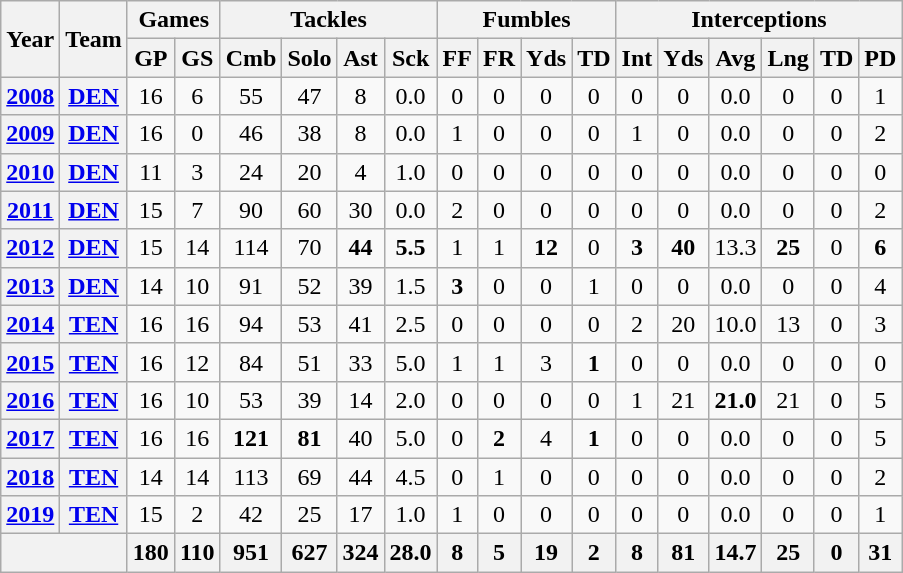<table class= "wikitable" style="text-align:center;">
<tr>
<th rowspan="2">Year</th>
<th rowspan="2">Team</th>
<th colspan="2">Games</th>
<th colspan="4">Tackles</th>
<th colspan="4">Fumbles</th>
<th colspan="6">Interceptions</th>
</tr>
<tr>
<th>GP</th>
<th>GS</th>
<th>Cmb</th>
<th>Solo</th>
<th>Ast</th>
<th>Sck</th>
<th>FF</th>
<th>FR</th>
<th>Yds</th>
<th>TD</th>
<th>Int</th>
<th>Yds</th>
<th>Avg</th>
<th>Lng</th>
<th>TD</th>
<th>PD</th>
</tr>
<tr>
<th><a href='#'>2008</a></th>
<th><a href='#'>DEN</a></th>
<td>16</td>
<td>6</td>
<td>55</td>
<td>47</td>
<td>8</td>
<td>0.0</td>
<td>0</td>
<td>0</td>
<td>0</td>
<td>0</td>
<td>0</td>
<td>0</td>
<td>0.0</td>
<td>0</td>
<td>0</td>
<td>1</td>
</tr>
<tr>
<th><a href='#'>2009</a></th>
<th><a href='#'>DEN</a></th>
<td>16</td>
<td>0</td>
<td>46</td>
<td>38</td>
<td>8</td>
<td>0.0</td>
<td>1</td>
<td>0</td>
<td>0</td>
<td>0</td>
<td>1</td>
<td>0</td>
<td>0.0</td>
<td>0</td>
<td>0</td>
<td>2</td>
</tr>
<tr>
<th><a href='#'>2010</a></th>
<th><a href='#'>DEN</a></th>
<td>11</td>
<td>3</td>
<td>24</td>
<td>20</td>
<td>4</td>
<td>1.0</td>
<td>0</td>
<td>0</td>
<td>0</td>
<td>0</td>
<td>0</td>
<td>0</td>
<td>0.0</td>
<td>0</td>
<td>0</td>
<td>0</td>
</tr>
<tr>
<th><a href='#'>2011</a></th>
<th><a href='#'>DEN</a></th>
<td>15</td>
<td>7</td>
<td>90</td>
<td>60</td>
<td>30</td>
<td>0.0</td>
<td>2</td>
<td>0</td>
<td>0</td>
<td>0</td>
<td>0</td>
<td>0</td>
<td>0.0</td>
<td>0</td>
<td>0</td>
<td>2</td>
</tr>
<tr>
<th><a href='#'>2012</a></th>
<th><a href='#'>DEN</a></th>
<td>15</td>
<td>14</td>
<td>114</td>
<td>70</td>
<td><strong>44</strong></td>
<td><strong>5.5</strong></td>
<td>1</td>
<td>1</td>
<td><strong>12</strong></td>
<td>0</td>
<td><strong>3</strong></td>
<td><strong>40</strong></td>
<td>13.3</td>
<td><strong>25</strong></td>
<td>0</td>
<td><strong>6</strong></td>
</tr>
<tr>
<th><a href='#'>2013</a></th>
<th><a href='#'>DEN</a></th>
<td>14</td>
<td>10</td>
<td>91</td>
<td>52</td>
<td>39</td>
<td>1.5</td>
<td><strong>3</strong></td>
<td>0</td>
<td>0</td>
<td>1</td>
<td>0</td>
<td>0</td>
<td>0.0</td>
<td>0</td>
<td>0</td>
<td>4</td>
</tr>
<tr>
<th><a href='#'>2014</a></th>
<th><a href='#'>TEN</a></th>
<td>16</td>
<td>16</td>
<td>94</td>
<td>53</td>
<td>41</td>
<td>2.5</td>
<td>0</td>
<td>0</td>
<td>0</td>
<td>0</td>
<td>2</td>
<td>20</td>
<td>10.0</td>
<td>13</td>
<td>0</td>
<td>3</td>
</tr>
<tr>
<th><a href='#'>2015</a></th>
<th><a href='#'>TEN</a></th>
<td>16</td>
<td>12</td>
<td>84</td>
<td>51</td>
<td>33</td>
<td>5.0</td>
<td>1</td>
<td>1</td>
<td>3</td>
<td><strong>1</strong></td>
<td>0</td>
<td>0</td>
<td>0.0</td>
<td>0</td>
<td>0</td>
<td>0</td>
</tr>
<tr>
<th><a href='#'>2016</a></th>
<th><a href='#'>TEN</a></th>
<td>16</td>
<td>10</td>
<td>53</td>
<td>39</td>
<td>14</td>
<td>2.0</td>
<td>0</td>
<td>0</td>
<td>0</td>
<td>0</td>
<td>1</td>
<td>21</td>
<td><strong>21.0</strong></td>
<td>21</td>
<td>0</td>
<td>5</td>
</tr>
<tr>
<th><a href='#'>2017</a></th>
<th><a href='#'>TEN</a></th>
<td>16</td>
<td>16</td>
<td><strong>121</strong></td>
<td><strong>81</strong></td>
<td>40</td>
<td>5.0</td>
<td>0</td>
<td><strong>2</strong></td>
<td>4</td>
<td><strong>1</strong></td>
<td>0</td>
<td>0</td>
<td>0.0</td>
<td>0</td>
<td>0</td>
<td>5</td>
</tr>
<tr>
<th><a href='#'>2018</a></th>
<th><a href='#'>TEN</a></th>
<td>14</td>
<td>14</td>
<td>113</td>
<td>69</td>
<td>44</td>
<td>4.5</td>
<td>0</td>
<td>1</td>
<td>0</td>
<td>0</td>
<td>0</td>
<td>0</td>
<td>0.0</td>
<td>0</td>
<td>0</td>
<td>2</td>
</tr>
<tr>
<th><a href='#'>2019</a></th>
<th><a href='#'>TEN</a></th>
<td>15</td>
<td>2</td>
<td>42</td>
<td>25</td>
<td>17</td>
<td>1.0</td>
<td>1</td>
<td>0</td>
<td>0</td>
<td>0</td>
<td>0</td>
<td>0</td>
<td>0.0</td>
<td>0</td>
<td>0</td>
<td>1</td>
</tr>
<tr>
<th colspan="2"></th>
<th>180</th>
<th>110</th>
<th>951</th>
<th>627</th>
<th>324</th>
<th>28.0</th>
<th>8</th>
<th>5</th>
<th>19</th>
<th>2</th>
<th>8</th>
<th>81</th>
<th>14.7</th>
<th>25</th>
<th>0</th>
<th>31</th>
</tr>
</table>
